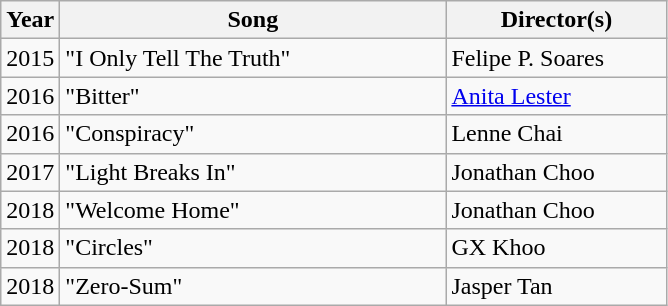<table class="wikitable">
<tr>
<th align="center" width="5">Year</th>
<th width="250" width="210">Song</th>
<th width="140">Director(s)</th>
</tr>
<tr>
<td align="center" rowspan="1">2015</td>
<td>"I Only Tell The Truth"</td>
<td>Felipe P. Soares</td>
</tr>
<tr>
<td align="center" rowspan="1">2016</td>
<td>"Bitter"</td>
<td><a href='#'>Anita Lester</a></td>
</tr>
<tr>
<td>2016</td>
<td>"Conspiracy"</td>
<td>Lenne Chai</td>
</tr>
<tr>
<td align="center" rowspan="1">2017</td>
<td>"Light Breaks In"</td>
<td>Jonathan Choo</td>
</tr>
<tr>
<td>2018</td>
<td>"Welcome Home"</td>
<td>Jonathan Choo</td>
</tr>
<tr>
<td>2018</td>
<td>"Circles"</td>
<td>GX Khoo</td>
</tr>
<tr>
<td>2018</td>
<td>"Zero-Sum"</td>
<td>Jasper Tan</td>
</tr>
</table>
